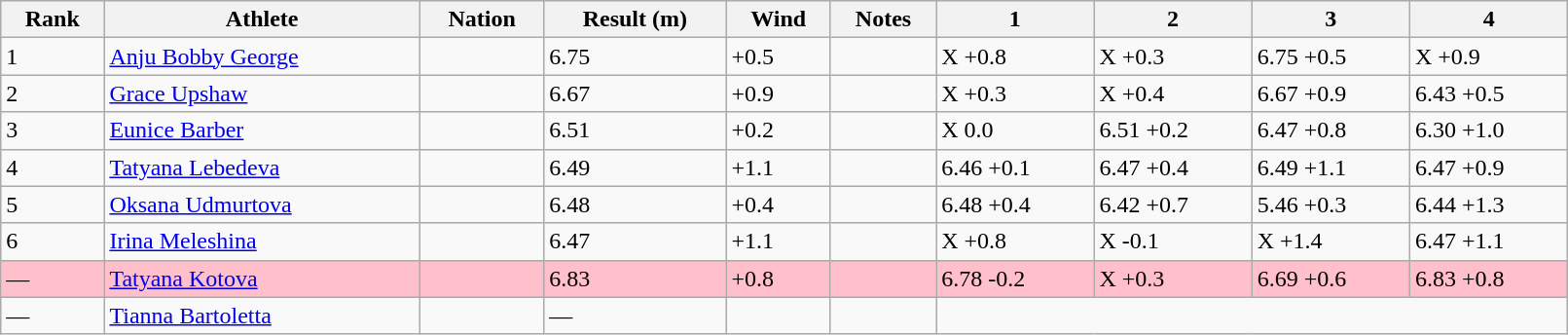<table class="wikitable" style="text=align:center;" width=85%>
<tr>
<th>Rank</th>
<th>Athlete</th>
<th>Nation</th>
<th>Result (m)</th>
<th>Wind</th>
<th>Notes</th>
<th>1</th>
<th>2</th>
<th>3</th>
<th>4</th>
</tr>
<tr>
<td>1</td>
<td><a href='#'>Anju Bobby George</a></td>
<td></td>
<td>6.75</td>
<td>+0.5</td>
<td></td>
<td>X +0.8</td>
<td>X +0.3</td>
<td>6.75 +0.5</td>
<td>X +0.9</td>
</tr>
<tr>
<td>2</td>
<td><a href='#'>Grace Upshaw</a></td>
<td></td>
<td>6.67</td>
<td>+0.9</td>
<td></td>
<td>X +0.3</td>
<td>X +0.4</td>
<td>6.67 +0.9</td>
<td>6.43 +0.5</td>
</tr>
<tr>
<td>3</td>
<td><a href='#'>Eunice Barber</a></td>
<td></td>
<td>6.51</td>
<td>+0.2</td>
<td></td>
<td>X 0.0</td>
<td>6.51 +0.2</td>
<td>6.47 +0.8</td>
<td>6.30 +1.0</td>
</tr>
<tr>
<td>4</td>
<td><a href='#'>Tatyana Lebedeva</a></td>
<td></td>
<td>6.49</td>
<td>+1.1</td>
<td></td>
<td>6.46 +0.1</td>
<td>6.47 +0.4</td>
<td>6.49 +1.1</td>
<td>6.47 +0.9</td>
</tr>
<tr>
<td>5</td>
<td><a href='#'>Oksana Udmurtova</a></td>
<td></td>
<td>6.48</td>
<td>+0.4</td>
<td></td>
<td>6.48 +0.4</td>
<td>6.42 +0.7</td>
<td>5.46 +0.3</td>
<td>6.44 +1.3</td>
</tr>
<tr>
<td>6</td>
<td><a href='#'>Irina Meleshina</a></td>
<td></td>
<td>6.47</td>
<td>+1.1</td>
<td></td>
<td>X +0.8</td>
<td>X -0.1</td>
<td>X +1.4</td>
<td>6.47 +1.1</td>
</tr>
<tr bgcolor=pink>
<td>—</td>
<td><a href='#'>Tatyana Kotova</a></td>
<td></td>
<td>6.83</td>
<td>+0.8</td>
<td></td>
<td>6.78 -0.2</td>
<td>X +0.3</td>
<td>6.69 +0.6</td>
<td>6.83 +0.8</td>
</tr>
<tr>
<td>—</td>
<td><a href='#'>Tianna Bartoletta</a></td>
<td></td>
<td>—</td>
<td></td>
<td></td>
</tr>
</table>
